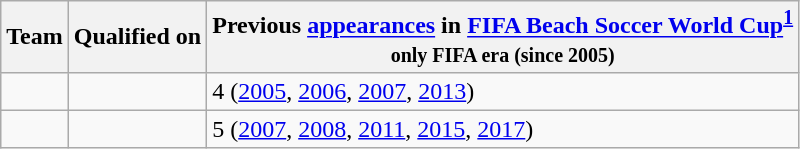<table class="wikitable sortable">
<tr>
<th>Team</th>
<th>Qualified on</th>
<th data-sort-type="number">Previous <a href='#'>appearances</a> in <a href='#'>FIFA Beach Soccer World Cup</a><sup><strong><a href='#'>1</a></strong></sup><br><small>only FIFA era (since 2005)</small></th>
</tr>
<tr>
<td></td>
<td></td>
<td>4 (<a href='#'>2005</a>, <a href='#'>2006</a>, <a href='#'>2007</a>, <a href='#'>2013</a>)</td>
</tr>
<tr>
<td></td>
<td></td>
<td>5 (<a href='#'>2007</a>, <a href='#'>2008</a>, <a href='#'>2011</a>, <a href='#'>2015</a>, <a href='#'>2017</a>)</td>
</tr>
</table>
